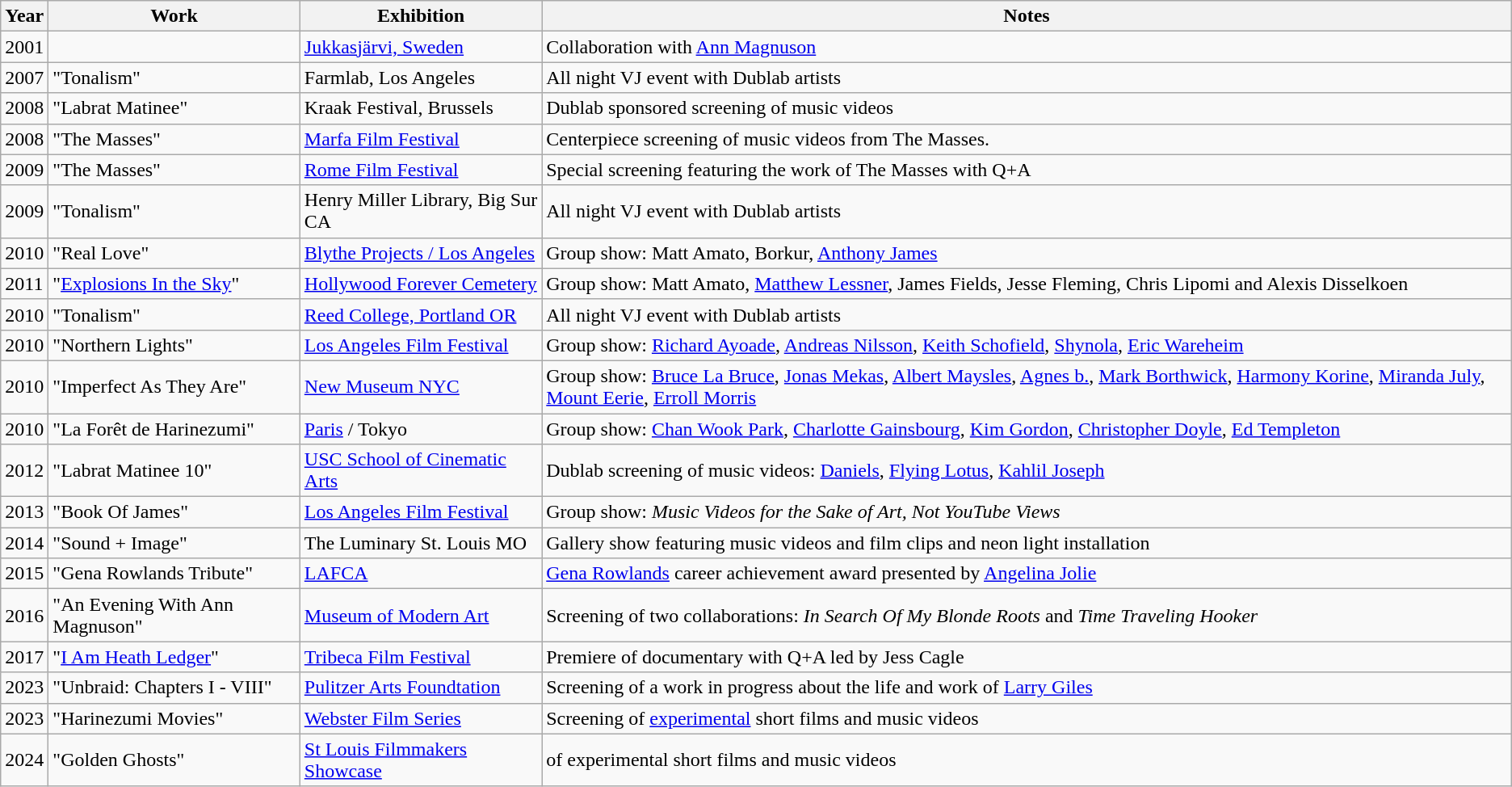<table class="wikitable">
<tr>
<th>Year</th>
<th>Work</th>
<th>Exhibition</th>
<th>Notes</th>
</tr>
<tr>
<td>2001</td>
<td></td>
<td><a href='#'>Jukkasjärvi, Sweden</a></td>
<td>Collaboration with <a href='#'>Ann Magnuson</a></td>
</tr>
<tr>
<td>2007</td>
<td>"Tonalism"</td>
<td>Farmlab, Los Angeles</td>
<td>All night VJ event with Dublab artists</td>
</tr>
<tr>
<td>2008</td>
<td>"Labrat Matinee"</td>
<td>Kraak Festival, Brussels</td>
<td>Dublab sponsored screening of music videos</td>
</tr>
<tr>
<td>2008</td>
<td>"The Masses"</td>
<td><a href='#'>Marfa Film Festival</a></td>
<td>Centerpiece screening of music videos from The Masses.</td>
</tr>
<tr>
<td>2009</td>
<td>"The Masses"</td>
<td><a href='#'>Rome Film Festival</a></td>
<td>Special screening featuring the work of The Masses with Q+A</td>
</tr>
<tr>
<td>2009</td>
<td>"Tonalism"</td>
<td>Henry Miller Library, Big Sur CA</td>
<td>All night VJ event with Dublab artists</td>
</tr>
<tr>
<td>2010</td>
<td>"Real Love"</td>
<td><a href='#'>Blythe Projects / Los Angeles</a></td>
<td>Group show: Matt Amato, Borkur, <a href='#'>Anthony James</a></td>
</tr>
<tr>
<td>2011</td>
<td>"<a href='#'>Explosions In the Sky</a>"</td>
<td><a href='#'>Hollywood Forever Cemetery</a></td>
<td>Group show: Matt Amato, <a href='#'>Matthew Lessner</a>, James Fields, Jesse Fleming, Chris Lipomi and Alexis Disselkoen</td>
</tr>
<tr>
<td>2010</td>
<td>"Tonalism"</td>
<td><a href='#'>Reed College, Portland OR</a></td>
<td>All night VJ event with Dublab artists</td>
</tr>
<tr>
<td>2010</td>
<td>"Northern Lights"</td>
<td><a href='#'>Los Angeles Film Festival</a></td>
<td>Group show: <a href='#'>Richard Ayoade</a>, <a href='#'>Andreas Nilsson</a>, <a href='#'>Keith Schofield</a>, <a href='#'>Shynola</a>, <a href='#'>Eric Wareheim</a></td>
</tr>
<tr>
<td>2010</td>
<td>"Imperfect As They Are"</td>
<td><a href='#'>New Museum NYC</a></td>
<td>Group show: <a href='#'>Bruce La Bruce</a>, <a href='#'>Jonas Mekas</a>, <a href='#'>Albert Maysles</a>, <a href='#'>Agnes b.</a>, <a href='#'>Mark Borthwick</a>, <a href='#'>Harmony Korine</a>, <a href='#'>Miranda July</a>, <a href='#'>Mount Eerie</a>, <a href='#'>Erroll Morris</a></td>
</tr>
<tr>
<td>2010</td>
<td>"La Forêt de Harinezumi"</td>
<td><a href='#'>Paris</a> / Tokyo</td>
<td>Group show: <a href='#'>Chan Wook Park</a>, <a href='#'>Charlotte Gainsbourg</a>, <a href='#'>Kim Gordon</a>, <a href='#'>Christopher Doyle</a>, <a href='#'>Ed Templeton</a></td>
</tr>
<tr>
<td>2012</td>
<td>"Labrat Matinee 10"</td>
<td><a href='#'>USC School of Cinematic Arts</a></td>
<td>Dublab screening of music videos: <a href='#'>Daniels</a>, <a href='#'>Flying Lotus</a>, <a href='#'>Kahlil Joseph</a></td>
</tr>
<tr>
<td>2013</td>
<td>"Book Of James"</td>
<td><a href='#'>Los Angeles Film Festival</a></td>
<td>Group show: <em>Music Videos for the Sake of Art, Not YouTube Views</em></td>
</tr>
<tr>
<td>2014</td>
<td>"Sound + Image"</td>
<td>The Luminary St. Louis MO</td>
<td>Gallery show featuring music videos and film clips and neon light installation</td>
</tr>
<tr>
<td>2015</td>
<td>"Gena Rowlands Tribute"</td>
<td><a href='#'>LAFCA</a></td>
<td><a href='#'>Gena Rowlands</a> career achievement award presented by <a href='#'>Angelina Jolie</a></td>
</tr>
<tr>
<td>2016</td>
<td>"An Evening With Ann Magnuson"</td>
<td><a href='#'>Museum of Modern Art</a></td>
<td>Screening of two collaborations: <em>In Search Of My Blonde Roots</em> and <em>Time Traveling Hooker</em></td>
</tr>
<tr>
<td>2017</td>
<td>"<a href='#'>I Am Heath Ledger</a>"</td>
<td><a href='#'>Tribeca Film Festival</a></td>
<td>Premiere of documentary with Q+A led by Jess Cagle</td>
</tr>
<tr>
<td>2023</td>
<td>"Unbraid: Chapters I - VIII"</td>
<td><a href='#'>Pulitzer Arts Foundtation</a></td>
<td>Screening of a work in progress about the life and work of <a href='#'>Larry Giles</a></td>
</tr>
<tr>
<td>2023</td>
<td>"Harinezumi Movies"</td>
<td><a href='#'>Webster Film Series</a></td>
<td>Screening of <a href='#'>experimental</a> short films and music videos</td>
</tr>
<tr>
<td>2024</td>
<td>"Golden Ghosts"</td>
<td><a href='#'>St Louis Filmmakers Showcase</a></td>
<td> of experimental short films and music videos</td>
</tr>
</table>
